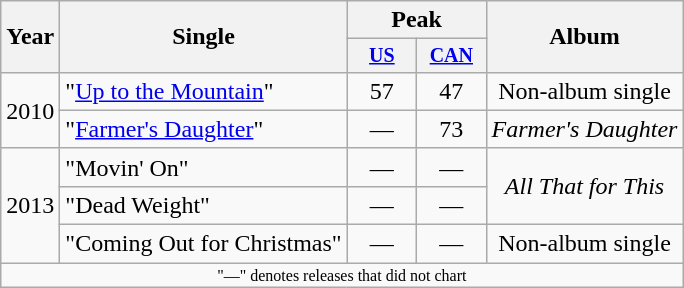<table class="wikitable" style="text-align:center;">
<tr>
<th rowspan="2">Year</th>
<th rowspan="2">Single</th>
<th colspan="2">Peak</th>
<th rowspan="2">Album</th>
</tr>
<tr style="font-size:smaller;">
<th style="width:40px;"><a href='#'>US</a></th>
<th style="width:40px;"><a href='#'>CAN</a></th>
</tr>
<tr>
<td rowspan="2">2010</td>
<td style="text-align:left;">"<a href='#'>Up to the Mountain</a>"</td>
<td>57</td>
<td>47</td>
<td>Non-album single</td>
</tr>
<tr>
<td style="text-align:left;">"<a href='#'>Farmer's Daughter</a>"</td>
<td>—</td>
<td>73</td>
<td><em>Farmer's Daughter</em></td>
</tr>
<tr>
<td rowspan="3">2013</td>
<td style="text-align:left;">"Movin' On"</td>
<td>—</td>
<td>—</td>
<td rowspan="2"><em>All That for This</em></td>
</tr>
<tr>
<td style="text-align:left;">"Dead Weight"</td>
<td>—</td>
<td>—</td>
</tr>
<tr>
<td style="text-align:left;">"Coming Out for Christmas"</td>
<td>—</td>
<td>—</td>
<td>Non-album single</td>
</tr>
<tr>
<td colspan="5" style="font-size:8pt">"—" denotes releases that did not chart</td>
</tr>
</table>
